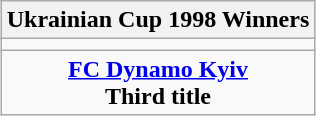<table class="wikitable" style="text-align: center; margin: 0 auto;">
<tr>
<th>Ukrainian Cup 1998 Winners</th>
</tr>
<tr>
<td></td>
</tr>
<tr>
<td><strong><a href='#'>FC Dynamo Kyiv</a></strong><br><strong>Third title</strong></td>
</tr>
</table>
